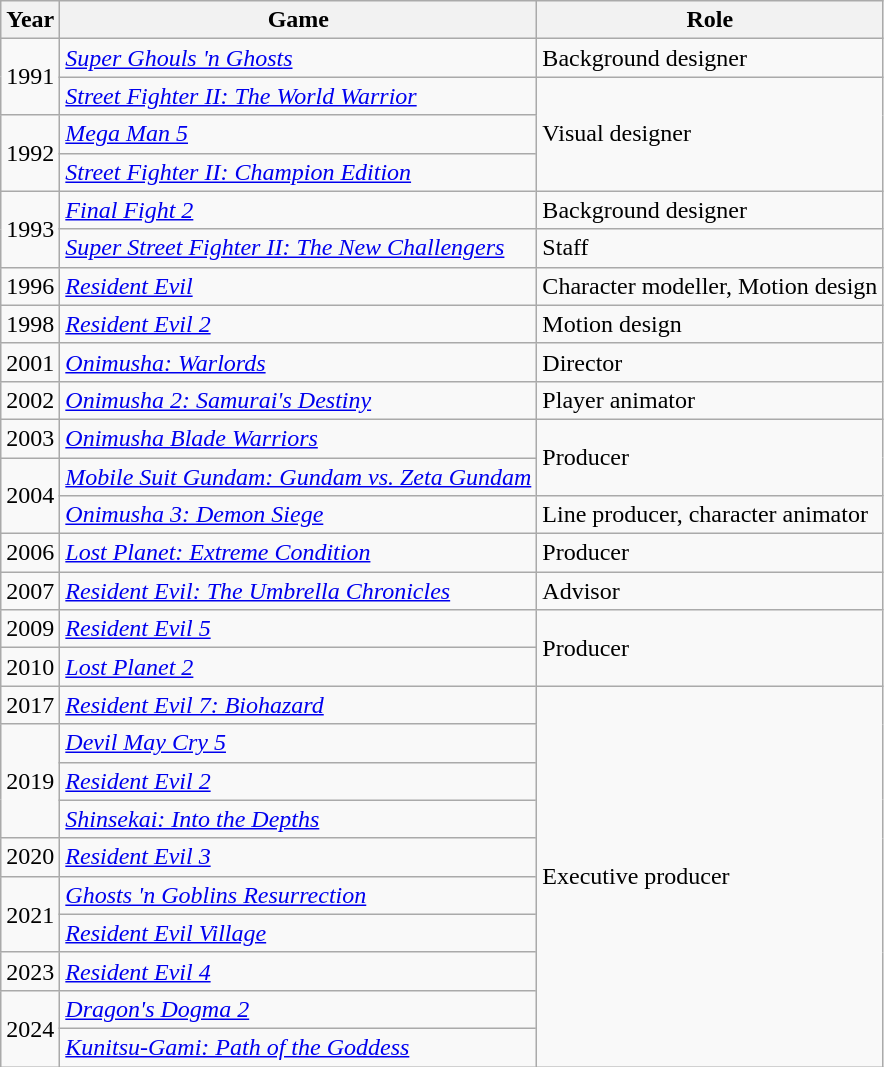<table class="wikitable sortable">
<tr>
<th>Year</th>
<th>Game</th>
<th>Role</th>
</tr>
<tr>
<td rowspan="2">1991</td>
<td><em><a href='#'>Super Ghouls 'n Ghosts</a></em></td>
<td>Background designer</td>
</tr>
<tr>
<td><em><a href='#'>Street Fighter II: The World Warrior</a></em></td>
<td rowspan="3">Visual designer</td>
</tr>
<tr>
<td rowspan="2">1992</td>
<td><em><a href='#'>Mega Man 5</a></em></td>
</tr>
<tr>
<td><em><a href='#'>Street Fighter II: Champion Edition</a></em></td>
</tr>
<tr>
<td rowspan="2">1993</td>
<td><em><a href='#'>Final Fight 2</a></em></td>
<td>Background designer</td>
</tr>
<tr>
<td><em><a href='#'>Super Street Fighter II: The New Challengers</a></em></td>
<td>Staff</td>
</tr>
<tr>
<td>1996</td>
<td><em><a href='#'>Resident Evil</a></em></td>
<td>Character modeller, Motion design</td>
</tr>
<tr>
<td>1998</td>
<td><em><a href='#'>Resident Evil 2</a></em></td>
<td>Motion design</td>
</tr>
<tr>
<td>2001</td>
<td><em><a href='#'>Onimusha: Warlords</a></em></td>
<td>Director</td>
</tr>
<tr>
<td>2002</td>
<td><em><a href='#'>Onimusha 2: Samurai's Destiny</a></em></td>
<td>Player animator</td>
</tr>
<tr>
<td>2003</td>
<td><em><a href='#'>Onimusha Blade Warriors</a></em></td>
<td rowspan="2">Producer</td>
</tr>
<tr>
<td rowspan="2">2004</td>
<td><em><a href='#'>Mobile Suit Gundam: Gundam vs. Zeta Gundam</a></em></td>
</tr>
<tr>
<td><em><a href='#'>Onimusha 3: Demon Siege</a></em></td>
<td>Line producer, character animator</td>
</tr>
<tr>
<td>2006</td>
<td><em><a href='#'>Lost Planet: Extreme Condition</a></em></td>
<td>Producer</td>
</tr>
<tr>
<td>2007</td>
<td><em><a href='#'>Resident Evil: The Umbrella Chronicles</a></em></td>
<td>Advisor</td>
</tr>
<tr>
<td>2009</td>
<td><em><a href='#'>Resident Evil 5</a></em></td>
<td rowspan="2">Producer</td>
</tr>
<tr>
<td>2010</td>
<td><em><a href='#'>Lost Planet 2</a></em></td>
</tr>
<tr>
<td>2017</td>
<td><em><a href='#'>Resident Evil 7: Biohazard</a></em></td>
<td rowspan="10">Executive producer</td>
</tr>
<tr>
<td rowspan="3">2019</td>
<td><em><a href='#'>Devil May Cry 5</a></em></td>
</tr>
<tr>
<td><a href='#'><em>Resident Evil 2</em></a></td>
</tr>
<tr>
<td><em><a href='#'>Shinsekai: Into the Depths</a></em></td>
</tr>
<tr>
<td>2020</td>
<td><a href='#'><em>Resident Evil 3</em></a></td>
</tr>
<tr>
<td rowspan="2">2021</td>
<td><em><a href='#'>Ghosts 'n Goblins Resurrection</a></em></td>
</tr>
<tr>
<td><em><a href='#'>Resident Evil Village</a></em></td>
</tr>
<tr>
<td>2023</td>
<td><em><a href='#'>Resident Evil 4</a></em></td>
</tr>
<tr>
<td rowspan="2">2024</td>
<td><em><a href='#'>Dragon's Dogma 2</a></em></td>
</tr>
<tr>
<td><em><a href='#'>Kunitsu-Gami: Path of the Goddess</a></em></td>
</tr>
</table>
